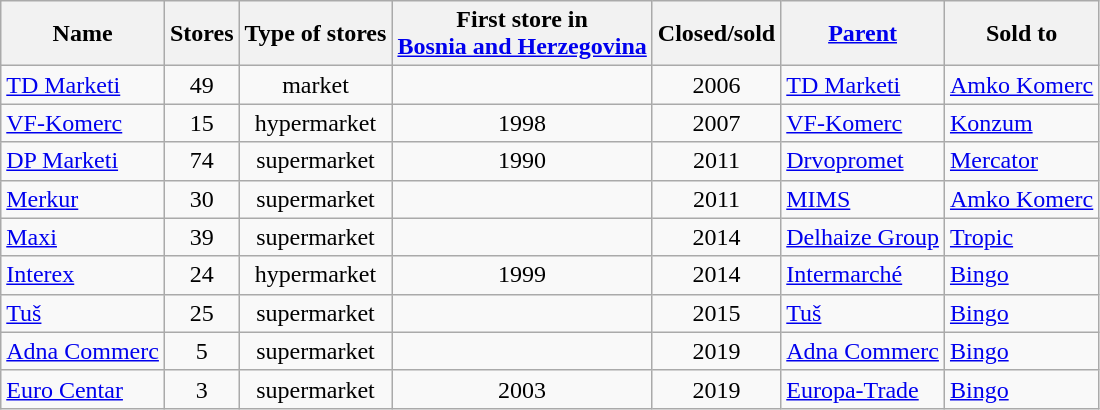<table class="wikitable sortable">
<tr>
<th>Name</th>
<th>Stores</th>
<th>Type of stores</th>
<th>First store in<br><a href='#'>Bosnia and Herzegovina</a></th>
<th>Closed/sold</th>
<th><a href='#'>Parent</a></th>
<th>Sold to</th>
</tr>
<tr>
<td><a href='#'>TD Marketi</a></td>
<td align="center">49</td>
<td align="center">market</td>
<td align="center"></td>
<td align="center">2006</td>
<td><a href='#'>TD Marketi</a></td>
<td><a href='#'>Amko Komerc</a></td>
</tr>
<tr>
<td><a href='#'>VF-Komerc</a></td>
<td align="center">15</td>
<td align="center">hypermarket</td>
<td align="center">1998</td>
<td align="center">2007</td>
<td><a href='#'>VF-Komerc</a></td>
<td><a href='#'>Konzum</a></td>
</tr>
<tr>
<td><a href='#'>DP Marketi</a></td>
<td align="center">74</td>
<td align="center">supermarket</td>
<td align="center">1990</td>
<td align="center">2011</td>
<td><a href='#'>Drvopromet</a></td>
<td><a href='#'>Mercator</a></td>
</tr>
<tr>
<td><a href='#'>Merkur</a></td>
<td align="center">30</td>
<td align="center">supermarket</td>
<td align="center"></td>
<td align="center">2011</td>
<td><a href='#'>MIMS</a></td>
<td><a href='#'>Amko Komerc</a></td>
</tr>
<tr>
<td><a href='#'>Maxi</a></td>
<td align="center">39</td>
<td align="center">supermarket</td>
<td align="center"></td>
<td align="center">2014</td>
<td><a href='#'>Delhaize Group</a></td>
<td><a href='#'>Tropic</a></td>
</tr>
<tr>
<td><a href='#'>Interex</a></td>
<td align="center">24</td>
<td align="center">hypermarket</td>
<td align="center">1999</td>
<td align="center">2014</td>
<td><a href='#'>Intermarché</a></td>
<td><a href='#'>Bingo</a></td>
</tr>
<tr>
<td><a href='#'>Tuš</a></td>
<td align="center">25</td>
<td align="center">supermarket</td>
<td align="center"></td>
<td align="center">2015</td>
<td><a href='#'>Tuš</a></td>
<td><a href='#'>Bingo</a></td>
</tr>
<tr>
<td><a href='#'>Adna Commerc</a></td>
<td align="center">5</td>
<td align="center">supermarket</td>
<td align="center"></td>
<td align="center">2019</td>
<td><a href='#'>Adna Commerc</a></td>
<td><a href='#'>Bingo</a></td>
</tr>
<tr>
<td><a href='#'>Euro Centar</a></td>
<td align="center">3</td>
<td align="center">supermarket</td>
<td align="center">2003</td>
<td align="center">2019</td>
<td><a href='#'>Europa-Trade</a></td>
<td><a href='#'>Bingo</a></td>
</tr>
</table>
